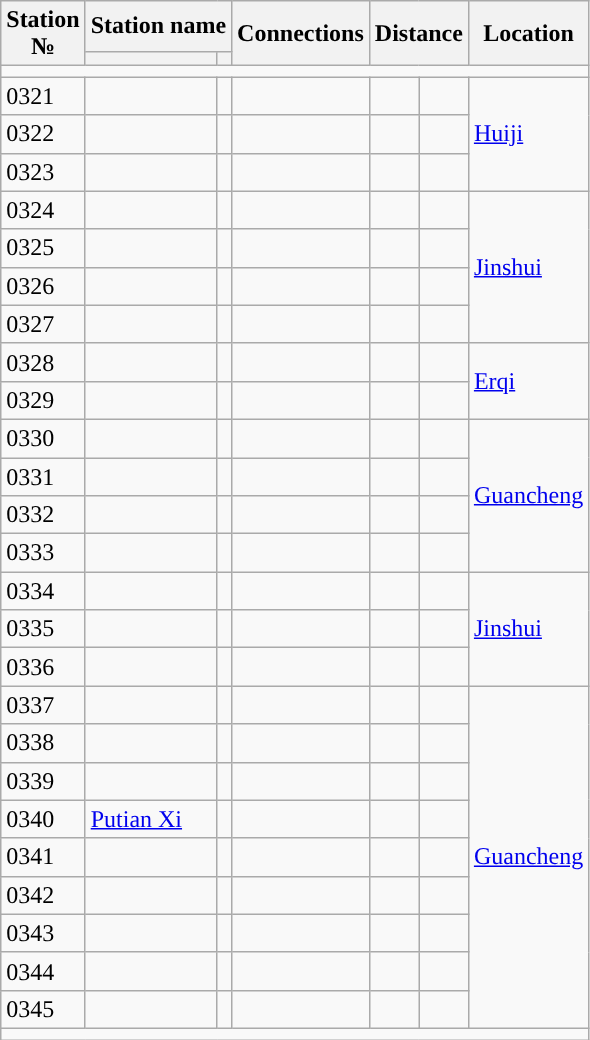<table class="wikitable">
<tr>
<th rowspan="2">Station<br>№</th>
<th colspan="2">Station name</th>
<th rowspan="2">Connections</th>
<th colspan="2" rowspan="2">Distance<br></th>
<th rowspan="2">Location</th>
</tr>
<tr>
<th></th>
<th></th>
</tr>
<tr style="background:#">
<td colspan="7"></td>
</tr>
<tr>
<td>0321</td>
<td></td>
<td></td>
<td></td>
<td></td>
<td></td>
<td rowspan="3"><a href='#'>Huiji</a></td>
</tr>
<tr>
<td>0322</td>
<td></td>
<td></td>
<td></td>
<td></td>
<td></td>
</tr>
<tr>
<td>0323</td>
<td></td>
<td></td>
<td></td>
<td></td>
<td></td>
</tr>
<tr>
<td>0324</td>
<td></td>
<td></td>
<td></td>
<td></td>
<td></td>
<td rowspan="4"><a href='#'>Jinshui</a></td>
</tr>
<tr>
<td>0325</td>
<td></td>
<td></td>
<td></td>
<td></td>
<td></td>
</tr>
<tr>
<td>0326</td>
<td></td>
<td></td>
<td></td>
<td></td>
<td></td>
</tr>
<tr>
<td>0327</td>
<td></td>
<td></td>
<td></td>
<td></td>
<td></td>
</tr>
<tr>
<td>0328</td>
<td></td>
<td></td>
<td></td>
<td></td>
<td></td>
<td rowspan="2"><a href='#'>Erqi</a></td>
</tr>
<tr>
<td>0329</td>
<td></td>
<td></td>
<td></td>
<td></td>
<td></td>
</tr>
<tr>
<td>0330</td>
<td></td>
<td></td>
<td></td>
<td></td>
<td></td>
<td rowspan="4"><a href='#'>Guancheng</a></td>
</tr>
<tr>
<td>0331</td>
<td></td>
<td></td>
<td></td>
<td></td>
<td></td>
</tr>
<tr>
<td>0332</td>
<td></td>
<td></td>
<td></td>
<td></td>
<td></td>
</tr>
<tr>
<td>0333</td>
<td></td>
<td></td>
<td></td>
<td></td>
<td></td>
</tr>
<tr>
<td>0334</td>
<td></td>
<td></td>
<td></td>
<td></td>
<td></td>
<td rowspan="3"><a href='#'>Jinshui</a></td>
</tr>
<tr>
<td>0335</td>
<td></td>
<td></td>
<td></td>
<td></td>
<td></td>
</tr>
<tr>
<td>0336</td>
<td></td>
<td></td>
<td></td>
<td></td>
<td></td>
</tr>
<tr>
<td>0337</td>
<td></td>
<td></td>
<td></td>
<td></td>
<td></td>
<td rowspan="9"><a href='#'>Guancheng</a></td>
</tr>
<tr>
<td>0338</td>
<td></td>
<td></td>
<td></td>
<td></td>
<td></td>
</tr>
<tr>
<td>0339</td>
<td></td>
<td></td>
<td></td>
<td></td>
<td></td>
</tr>
<tr>
<td>0340</td>
<td><a href='#'>Putian Xi</a></td>
<td></td>
<td></td>
<td></td>
<td></td>
</tr>
<tr>
<td>0341</td>
<td></td>
<td></td>
<td></td>
<td></td>
<td></td>
</tr>
<tr>
<td>0342</td>
<td></td>
<td></td>
<td></td>
<td></td>
<td></td>
</tr>
<tr>
<td>0343</td>
<td></td>
<td></td>
<td></td>
<td></td>
<td></td>
</tr>
<tr>
<td>0344</td>
<td></td>
<td></td>
<td></td>
<td></td>
<td></td>
</tr>
<tr>
<td>0345</td>
<td></td>
<td></td>
<td></td>
<td></td>
<td></td>
</tr>
<tr style="background:#">
<td colspan = "7"></td>
</tr>
</table>
